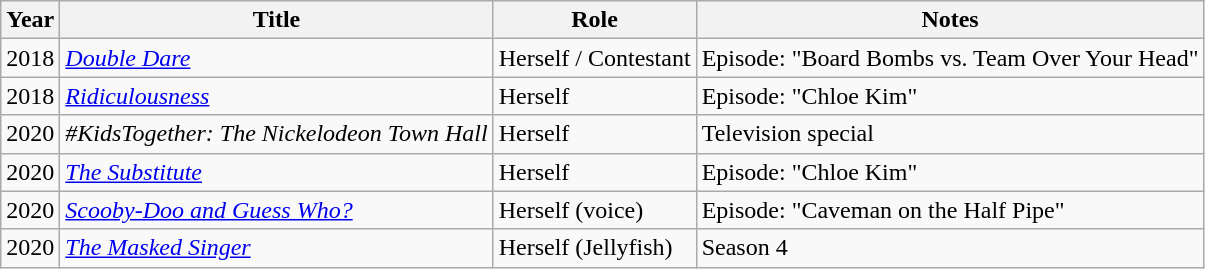<table class="wikitable sortable">
<tr>
<th>Year</th>
<th>Title</th>
<th>Role</th>
<th class="unsortable">Notes</th>
</tr>
<tr>
<td>2018</td>
<td><em><a href='#'>Double Dare</a></em></td>
<td>Herself / Contestant</td>
<td>Episode: "Board Bombs vs. Team Over Your Head"</td>
</tr>
<tr>
<td>2018</td>
<td><em><a href='#'>Ridiculousness</a></em></td>
<td>Herself</td>
<td>Episode: "Chloe Kim"</td>
</tr>
<tr>
<td>2020</td>
<td><em>#KidsTogether: The Nickelodeon Town Hall</em></td>
<td>Herself</td>
<td>Television special</td>
</tr>
<tr>
<td>2020</td>
<td><em><a href='#'>The Substitute</a></em></td>
<td>Herself</td>
<td>Episode: "Chloe Kim"</td>
</tr>
<tr>
<td>2020</td>
<td><em><a href='#'>Scooby-Doo and Guess Who?</a></em></td>
<td>Herself (voice)</td>
<td>Episode: "Caveman on the Half Pipe"</td>
</tr>
<tr>
<td>2020</td>
<td><em><a href='#'>The Masked Singer</a></em></td>
<td>Herself (Jellyfish)</td>
<td>Season 4</td>
</tr>
</table>
